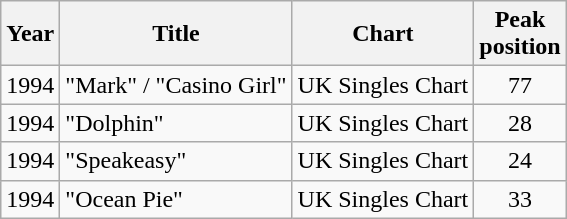<table class="wikitable">
<tr>
<th>Year</th>
<th>Title</th>
<th>Chart</th>
<th align="center">Peak<br>position</th>
</tr>
<tr>
<td>1994</td>
<td>"Mark" / "Casino Girl"</td>
<td>UK Singles Chart</td>
<td align="center">77</td>
</tr>
<tr>
<td>1994</td>
<td>"Dolphin"</td>
<td>UK Singles Chart</td>
<td align="center">28</td>
</tr>
<tr>
<td>1994</td>
<td>"Speakeasy"</td>
<td>UK Singles Chart</td>
<td align="center">24</td>
</tr>
<tr>
<td>1994</td>
<td>"Ocean Pie"</td>
<td>UK Singles Chart</td>
<td align="center">33</td>
</tr>
</table>
